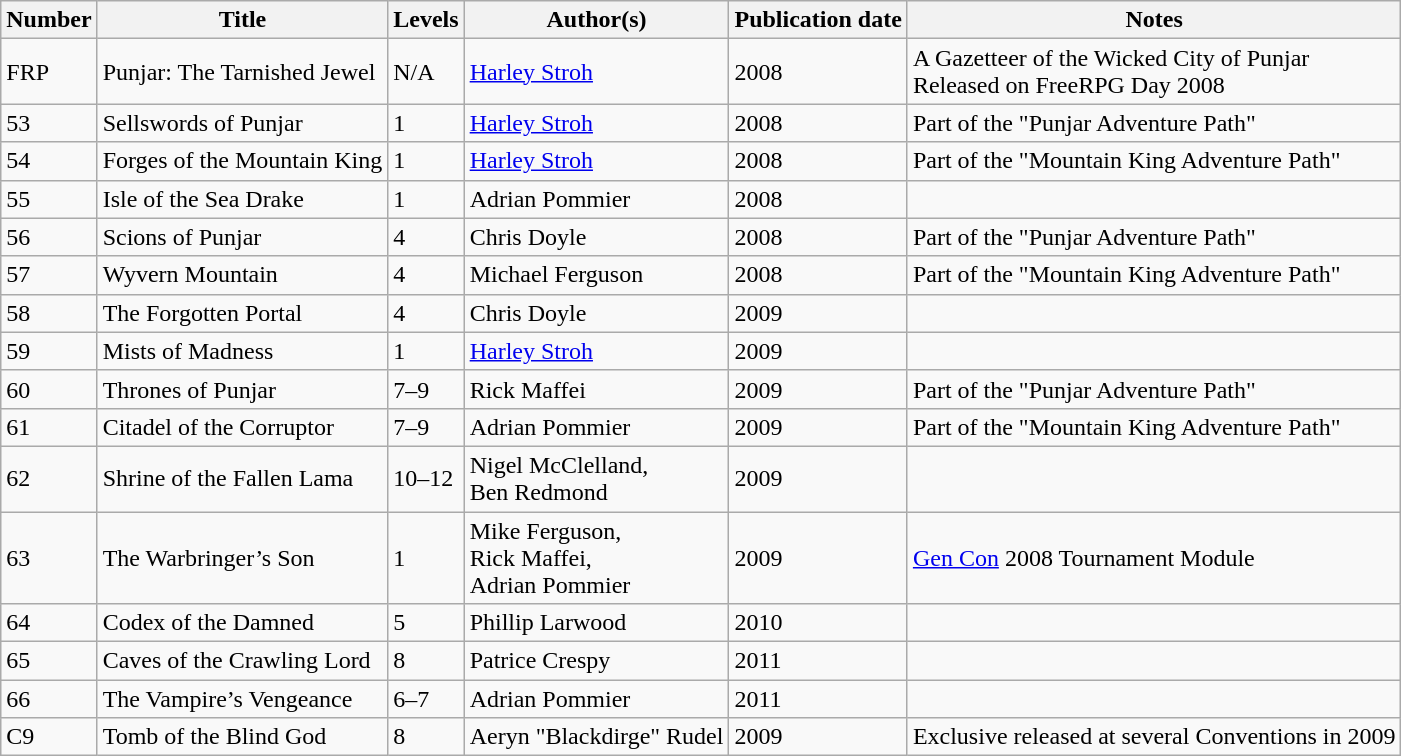<table class="wikitable sortable">
<tr>
<th>Number</th>
<th>Title</th>
<th>Levels</th>
<th>Author(s)</th>
<th>Publication date</th>
<th>Notes</th>
</tr>
<tr>
<td>FRP</td>
<td>Punjar: The Tarnished Jewel</td>
<td>N/A</td>
<td><a href='#'>Harley Stroh</a></td>
<td>2008</td>
<td>A Gazetteer of the Wicked City of Punjar<br>Released on FreeRPG Day 2008</td>
</tr>
<tr>
<td>53</td>
<td>Sellswords of Punjar</td>
<td>1</td>
<td><a href='#'>Harley Stroh</a></td>
<td>2008</td>
<td>Part of the "Punjar Adventure Path"</td>
</tr>
<tr>
<td>54</td>
<td>Forges of the Mountain King</td>
<td>1</td>
<td><a href='#'>Harley Stroh</a></td>
<td>2008</td>
<td>Part of the "Mountain King Adventure Path"</td>
</tr>
<tr>
<td>55</td>
<td>Isle of the Sea Drake</td>
<td>1</td>
<td>Adrian Pommier</td>
<td>2008</td>
<td> </td>
</tr>
<tr>
<td>56</td>
<td>Scions of Punjar</td>
<td>4</td>
<td>Chris Doyle</td>
<td>2008</td>
<td>Part of the "Punjar Adventure Path"</td>
</tr>
<tr>
<td>57</td>
<td>Wyvern Mountain</td>
<td>4</td>
<td>Michael Ferguson</td>
<td>2008</td>
<td>Part of the "Mountain King Adventure Path"</td>
</tr>
<tr>
<td>58</td>
<td>The Forgotten Portal</td>
<td>4</td>
<td>Chris Doyle</td>
<td>2009</td>
<td> </td>
</tr>
<tr>
<td>59</td>
<td>Mists of Madness</td>
<td>1</td>
<td><a href='#'>Harley Stroh</a></td>
<td>2009</td>
<td> </td>
</tr>
<tr>
<td>60</td>
<td>Thrones of Punjar</td>
<td>7–9</td>
<td>Rick Maffei</td>
<td>2009</td>
<td>Part of the "Punjar Adventure Path"</td>
</tr>
<tr>
<td>61</td>
<td>Citadel of the Corruptor</td>
<td>7–9</td>
<td>Adrian Pommier</td>
<td>2009</td>
<td>Part of the "Mountain King Adventure Path"</td>
</tr>
<tr>
<td>62</td>
<td>Shrine of the Fallen Lama</td>
<td>10–12</td>
<td>Nigel McClelland,<br>Ben Redmond</td>
<td>2009</td>
<td> </td>
</tr>
<tr>
<td>63</td>
<td>The Warbringer’s Son</td>
<td>1</td>
<td>Mike Ferguson,<br>Rick Maffei,<br>Adrian Pommier</td>
<td>2009</td>
<td><a href='#'>Gen Con</a> 2008 Tournament Module</td>
</tr>
<tr>
<td>64</td>
<td>Codex of the Damned</td>
<td>5</td>
<td>Phillip Larwood</td>
<td>2010</td>
<td> </td>
</tr>
<tr>
<td>65</td>
<td>Caves of the Crawling Lord</td>
<td>8</td>
<td>Patrice Crespy</td>
<td>2011</td>
<td> </td>
</tr>
<tr>
<td>66</td>
<td>The Vampire’s Vengeance</td>
<td>6–7</td>
<td>Adrian Pommier</td>
<td>2011</td>
<td> </td>
</tr>
<tr>
<td>C9</td>
<td>Tomb of the Blind God</td>
<td>8</td>
<td>Aeryn "Blackdirge" Rudel</td>
<td>2009</td>
<td>Exclusive released at several Conventions in 2009</td>
</tr>
</table>
